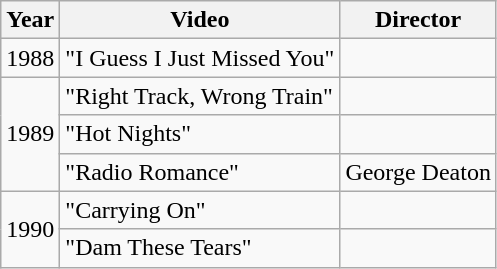<table class="wikitable">
<tr>
<th>Year</th>
<th>Video</th>
<th>Director</th>
</tr>
<tr>
<td>1988</td>
<td>"I Guess I Just Missed You"</td>
<td></td>
</tr>
<tr>
<td rowspan="3">1989</td>
<td>"Right Track, Wrong Train"</td>
<td></td>
</tr>
<tr>
<td>"Hot Nights"</td>
<td></td>
</tr>
<tr>
<td>"Radio Romance"</td>
<td>George Deaton</td>
</tr>
<tr>
<td rowspan="2">1990</td>
<td>"Carrying On"</td>
<td></td>
</tr>
<tr>
<td>"Dam These Tears"</td>
<td></td>
</tr>
</table>
